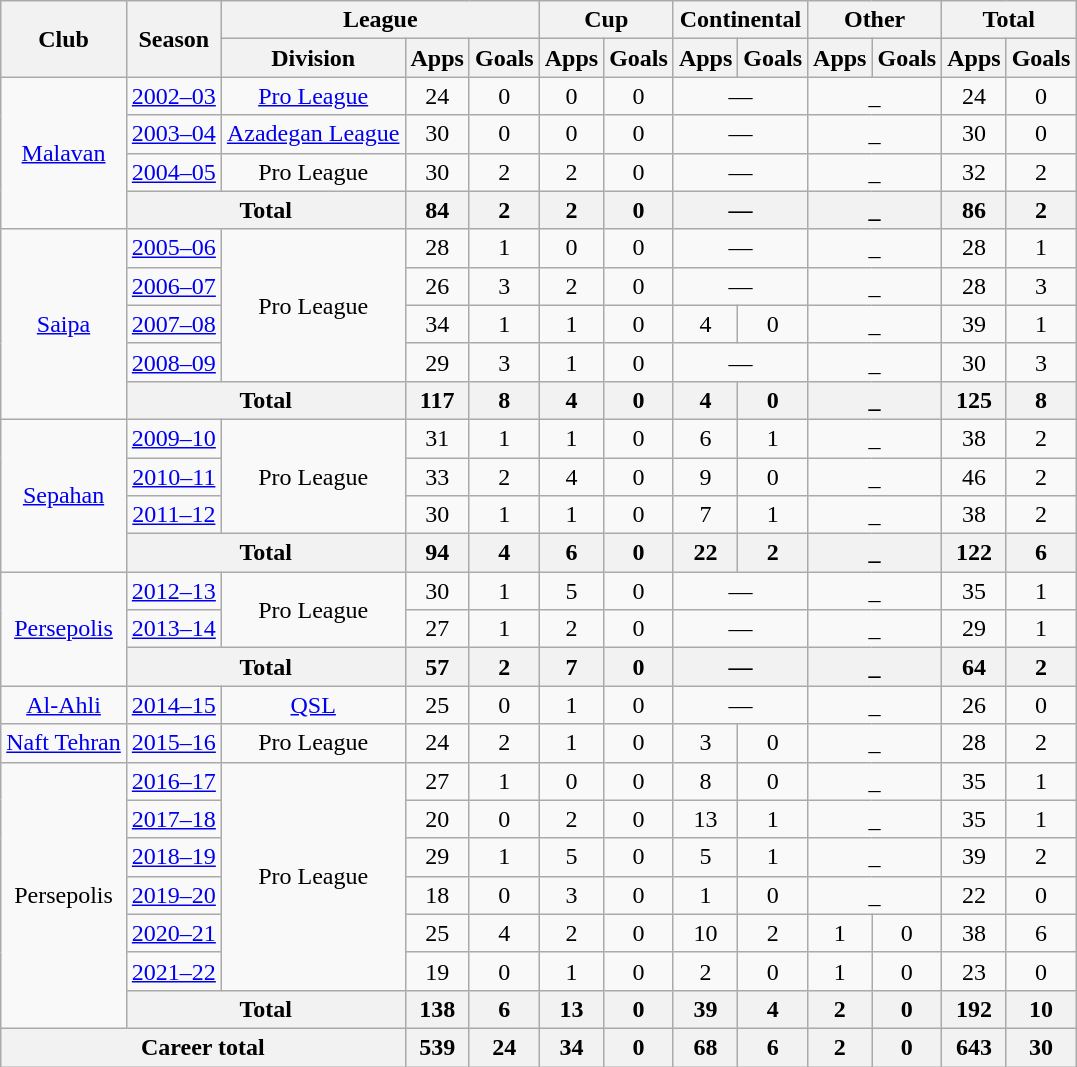<table class="wikitable" style="text-align:center">
<tr>
<th rowspan="2">Club</th>
<th rowspan="2">Season</th>
<th colspan="3">League</th>
<th colspan="2">Cup</th>
<th colspan="2">Continental</th>
<th colspan="2">Other</th>
<th colspan="2">Total</th>
</tr>
<tr>
<th>Division</th>
<th>Apps</th>
<th>Goals</th>
<th>Apps</th>
<th>Goals</th>
<th>Apps</th>
<th>Goals</th>
<th>Apps</th>
<th>Goals</th>
<th>Apps</th>
<th>Goals</th>
</tr>
<tr>
<td rowspan="4"><a href='#'>Malavan</a></td>
<td><a href='#'>2002–03</a></td>
<td><a href='#'>Pro League</a></td>
<td>24</td>
<td>0</td>
<td>0</td>
<td>0</td>
<td colspan="2">—</td>
<td colspan="2">_</td>
<td>24</td>
<td>0</td>
</tr>
<tr>
<td><a href='#'>2003–04</a></td>
<td><a href='#'>Azadegan League</a></td>
<td>30</td>
<td>0</td>
<td>0</td>
<td>0</td>
<td colspan="2">—</td>
<td colspan="2">_</td>
<td>30</td>
<td>0</td>
</tr>
<tr>
<td><a href='#'>2004–05</a></td>
<td>Pro League</td>
<td>30</td>
<td>2</td>
<td>2</td>
<td>0</td>
<td colspan="2">—</td>
<td colspan="2">_</td>
<td>32</td>
<td>2</td>
</tr>
<tr>
<th colspan="2">Total</th>
<th>84</th>
<th>2</th>
<th>2</th>
<th>0</th>
<th colspan="2">—</th>
<th colspan="2">_</th>
<th>86</th>
<th>2</th>
</tr>
<tr>
<td rowspan="5"><a href='#'>Saipa</a></td>
<td><a href='#'>2005–06</a></td>
<td rowspan="4">Pro League</td>
<td>28</td>
<td>1</td>
<td>0</td>
<td>0</td>
<td colspan="2">—</td>
<td colspan="2">_</td>
<td>28</td>
<td>1</td>
</tr>
<tr>
<td><a href='#'>2006–07</a></td>
<td>26</td>
<td>3</td>
<td>2</td>
<td>0</td>
<td colspan="2">—</td>
<td colspan="2">_</td>
<td>28</td>
<td>3</td>
</tr>
<tr>
<td><a href='#'>2007–08</a></td>
<td>34</td>
<td>1</td>
<td>1</td>
<td>0</td>
<td>4</td>
<td>0</td>
<td colspan="2">_</td>
<td>39</td>
<td>1</td>
</tr>
<tr>
<td><a href='#'>2008–09</a></td>
<td>29</td>
<td>3</td>
<td>1</td>
<td>0</td>
<td colspan="2">—</td>
<td colspan="2">_</td>
<td>30</td>
<td>3</td>
</tr>
<tr>
<th colspan="2">Total</th>
<th>117</th>
<th>8</th>
<th>4</th>
<th>0</th>
<th>4</th>
<th>0</th>
<th colspan="2">_</th>
<th>125</th>
<th>8</th>
</tr>
<tr>
<td rowspan="4"><a href='#'>Sepahan</a></td>
<td><a href='#'>2009–10</a></td>
<td rowspan="3">Pro League</td>
<td>31</td>
<td>1</td>
<td>1</td>
<td>0</td>
<td>6</td>
<td>1</td>
<td colspan="2">_</td>
<td>38</td>
<td>2</td>
</tr>
<tr>
<td><a href='#'>2010–11</a></td>
<td>33</td>
<td>2</td>
<td>4</td>
<td>0</td>
<td>9</td>
<td>0</td>
<td colspan="2">_</td>
<td>46</td>
<td>2</td>
</tr>
<tr>
<td><a href='#'>2011–12</a></td>
<td>30</td>
<td>1</td>
<td>1</td>
<td>0</td>
<td>7</td>
<td>1</td>
<td colspan="2">_</td>
<td>38</td>
<td>2</td>
</tr>
<tr>
<th colspan="2">Total</th>
<th>94</th>
<th>4</th>
<th>6</th>
<th>0</th>
<th>22</th>
<th>2</th>
<th colspan="2">_</th>
<th>122</th>
<th>6</th>
</tr>
<tr>
<td rowspan="3"><a href='#'>Persepolis</a></td>
<td><a href='#'>2012–13</a></td>
<td rowspan="2">Pro League</td>
<td>30</td>
<td>1</td>
<td>5</td>
<td>0</td>
<td colspan="2">—</td>
<td colspan="2">_</td>
<td>35</td>
<td>1</td>
</tr>
<tr>
<td><a href='#'>2013–14</a></td>
<td>27</td>
<td>1</td>
<td>2</td>
<td>0</td>
<td colspan="2">—</td>
<td colspan="2">_</td>
<td>29</td>
<td>1</td>
</tr>
<tr>
<th colspan="2">Total</th>
<th>57</th>
<th>2</th>
<th>7</th>
<th>0</th>
<th colspan="2">—</th>
<th colspan="2">_</th>
<th>64</th>
<th>2</th>
</tr>
<tr>
<td><a href='#'>Al-Ahli</a></td>
<td><a href='#'>2014–15</a></td>
<td><a href='#'>QSL</a></td>
<td>25</td>
<td>0</td>
<td>1</td>
<td>0</td>
<td colspan="2">—</td>
<td colspan="2">_</td>
<td>26</td>
<td>0</td>
</tr>
<tr>
<td><a href='#'>Naft Tehran</a></td>
<td><a href='#'>2015–16</a></td>
<td>Pro League</td>
<td>24</td>
<td>2</td>
<td>1</td>
<td>0</td>
<td>3</td>
<td>0</td>
<td colspan="2">_</td>
<td>28</td>
<td>2</td>
</tr>
<tr>
<td rowspan="7">Persepolis</td>
<td><a href='#'>2016–17</a></td>
<td rowspan="6">Pro League</td>
<td>27</td>
<td>1</td>
<td>0</td>
<td>0</td>
<td>8</td>
<td>0</td>
<td colspan="2">_</td>
<td>35</td>
<td>1</td>
</tr>
<tr>
<td><a href='#'>2017–18</a></td>
<td>20</td>
<td>0</td>
<td>2</td>
<td>0</td>
<td>13</td>
<td>1</td>
<td colspan="2">_</td>
<td>35</td>
<td>1</td>
</tr>
<tr>
<td><a href='#'>2018–19</a></td>
<td>29</td>
<td>1</td>
<td>5</td>
<td>0</td>
<td>5</td>
<td>1</td>
<td colspan="2">_</td>
<td>39</td>
<td>2</td>
</tr>
<tr>
<td><a href='#'>2019–20</a></td>
<td>18</td>
<td>0</td>
<td>3</td>
<td>0</td>
<td>1</td>
<td>0</td>
<td colspan="2">_</td>
<td>22</td>
<td>0</td>
</tr>
<tr>
<td><a href='#'>2020–21</a></td>
<td>25</td>
<td>4</td>
<td>2</td>
<td>0</td>
<td>10</td>
<td>2</td>
<td>1</td>
<td>0</td>
<td>38</td>
<td>6</td>
</tr>
<tr>
<td><a href='#'>2021–22</a></td>
<td>19</td>
<td>0</td>
<td>1</td>
<td>0</td>
<td>2</td>
<td>0</td>
<td>1</td>
<td>0</td>
<td>23</td>
<td>0</td>
</tr>
<tr>
<th colspan="2">Total</th>
<th>138</th>
<th>6</th>
<th>13</th>
<th>0</th>
<th>39</th>
<th>4</th>
<th>2</th>
<th>0</th>
<th>192</th>
<th>10</th>
</tr>
<tr>
<th colspan="3">Career total</th>
<th>539</th>
<th>24</th>
<th>34</th>
<th>0</th>
<th>68</th>
<th>6</th>
<th>2</th>
<th>0</th>
<th>643</th>
<th>30</th>
</tr>
</table>
